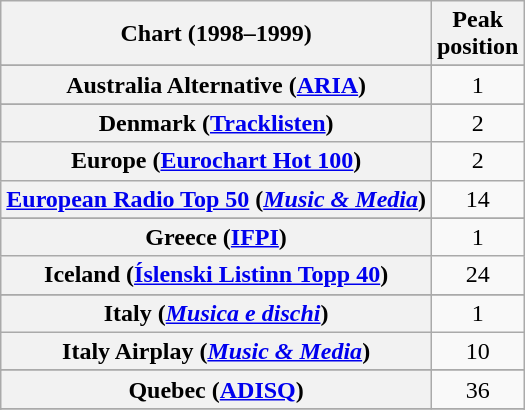<table class="wikitable sortable plainrowheaders" style="text-align:center">
<tr>
<th>Chart (1998–1999)</th>
<th>Peak<br>position</th>
</tr>
<tr>
</tr>
<tr>
<th scope="row">Australia Alternative (<a href='#'>ARIA</a>)</th>
<td>1</td>
</tr>
<tr>
</tr>
<tr>
</tr>
<tr>
</tr>
<tr>
</tr>
<tr>
<th scope="row">Denmark (<a href='#'>Tracklisten</a>)</th>
<td>2</td>
</tr>
<tr>
<th scope="row">Europe (<a href='#'>Eurochart Hot 100</a>)</th>
<td>2</td>
</tr>
<tr>
<th scope="row"><a href='#'>European Radio Top 50</a> (<em><a href='#'>Music & Media</a></em>)</th>
<td>14</td>
</tr>
<tr>
</tr>
<tr>
</tr>
<tr>
</tr>
<tr>
<th scope="row">Greece (<a href='#'>IFPI</a>)</th>
<td>1</td>
</tr>
<tr>
<th scope="row">Iceland (<a href='#'>Íslenski Listinn Topp 40</a>)</th>
<td>24</td>
</tr>
<tr>
</tr>
<tr>
<th scope="row">Italy (<em><a href='#'>Musica e dischi</a></em>)</th>
<td>1</td>
</tr>
<tr>
<th scope="row">Italy Airplay (<em><a href='#'>Music & Media</a></em>)</th>
<td>10</td>
</tr>
<tr>
</tr>
<tr>
</tr>
<tr>
</tr>
<tr>
<th scope="row">Quebec (<a href='#'>ADISQ</a>)</th>
<td>36</td>
</tr>
<tr>
</tr>
<tr>
</tr>
<tr>
</tr>
<tr>
</tr>
<tr>
</tr>
<tr>
</tr>
<tr>
</tr>
<tr>
</tr>
<tr>
</tr>
</table>
